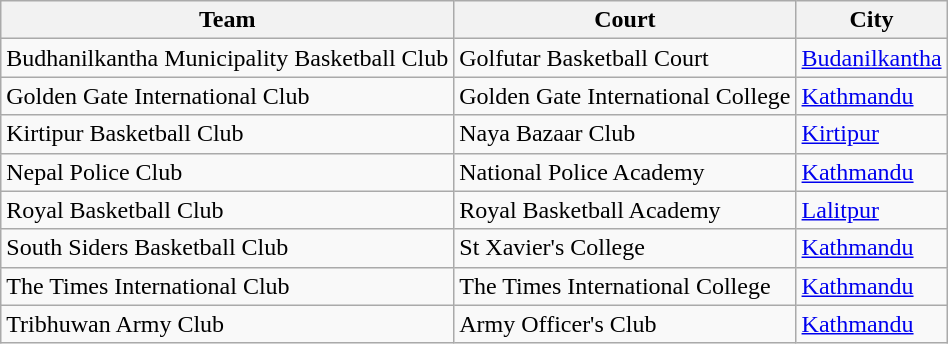<table class="wikitable">
<tr>
<th>Team</th>
<th>Court</th>
<th>City</th>
</tr>
<tr>
<td>Budhanilkantha Municipality Basketball Club</td>
<td>Golfutar Basketball Court</td>
<td><a href='#'>Budanilkantha</a></td>
</tr>
<tr>
<td>Golden Gate International Club</td>
<td>Golden Gate International College</td>
<td><a href='#'>Kathmandu</a></td>
</tr>
<tr>
<td>Kirtipur Basketball Club</td>
<td>Naya Bazaar Club</td>
<td><a href='#'>Kirtipur</a></td>
</tr>
<tr>
<td>Nepal Police Club</td>
<td>National Police Academy</td>
<td><a href='#'>Kathmandu</a></td>
</tr>
<tr>
<td>Royal Basketball Club</td>
<td>Royal Basketball Academy</td>
<td><a href='#'>Lalitpur</a></td>
</tr>
<tr>
<td>South Siders Basketball Club</td>
<td>St Xavier's College</td>
<td><a href='#'>Kathmandu</a></td>
</tr>
<tr>
<td>The Times International Club</td>
<td>The Times International College</td>
<td><a href='#'>Kathmandu</a></td>
</tr>
<tr>
<td>Tribhuwan Army Club</td>
<td>Army Officer's Club</td>
<td><a href='#'>Kathmandu</a></td>
</tr>
</table>
